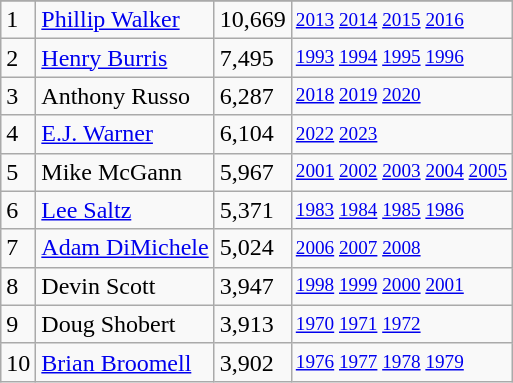<table class="wikitable">
<tr>
</tr>
<tr>
<td>1</td>
<td><a href='#'>Phillip Walker</a></td>
<td>10,669</td>
<td style="font-size:80%;"><a href='#'>2013</a> <a href='#'>2014</a> <a href='#'>2015</a> <a href='#'>2016</a></td>
</tr>
<tr>
<td>2</td>
<td><a href='#'>Henry Burris</a></td>
<td>7,495</td>
<td style="font-size:80%;"><a href='#'>1993</a> <a href='#'>1994</a> <a href='#'>1995</a> <a href='#'>1996</a></td>
</tr>
<tr>
<td>3</td>
<td>Anthony Russo</td>
<td>6,287</td>
<td style="font-size:80%;"><a href='#'>2018</a> <a href='#'>2019</a> <a href='#'>2020</a></td>
</tr>
<tr>
<td>4</td>
<td><a href='#'>E.J. Warner</a></td>
<td>6,104</td>
<td style="font-size:80%;"><a href='#'>2022</a> <a href='#'>2023</a></td>
</tr>
<tr>
<td>5</td>
<td>Mike McGann</td>
<td>5,967</td>
<td style="font-size:80%;"><a href='#'>2001</a> <a href='#'>2002</a> <a href='#'>2003</a> <a href='#'>2004</a> <a href='#'>2005</a></td>
</tr>
<tr>
<td>6</td>
<td><a href='#'>Lee Saltz</a></td>
<td>5,371</td>
<td style="font-size:80%;"><a href='#'>1983</a> <a href='#'>1984</a> <a href='#'>1985</a> <a href='#'>1986</a></td>
</tr>
<tr>
<td>7</td>
<td><a href='#'>Adam DiMichele</a></td>
<td>5,024</td>
<td style="font-size:80%;"><a href='#'>2006</a> <a href='#'>2007</a> <a href='#'>2008</a></td>
</tr>
<tr>
<td>8</td>
<td>Devin Scott</td>
<td>3,947</td>
<td style="font-size:80%;"><a href='#'>1998</a> <a href='#'>1999</a> <a href='#'>2000</a> <a href='#'>2001</a></td>
</tr>
<tr>
<td>9</td>
<td>Doug Shobert</td>
<td>3,913</td>
<td style="font-size:80%;"><a href='#'>1970</a> <a href='#'>1971</a> <a href='#'>1972</a></td>
</tr>
<tr>
<td>10</td>
<td><a href='#'>Brian Broomell</a></td>
<td>3,902</td>
<td style="font-size:80%;"><a href='#'>1976</a> <a href='#'>1977</a> <a href='#'>1978</a> <a href='#'>1979</a></td>
</tr>
</table>
